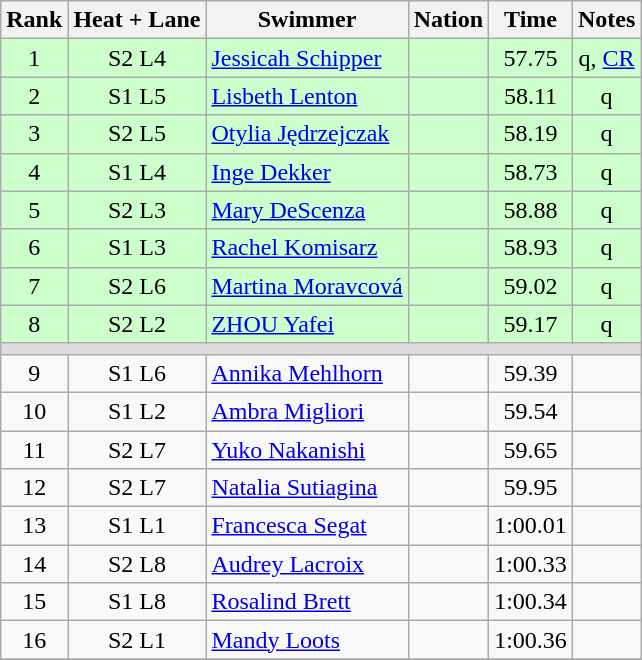<table class="wikitable sortable" style="text-align:center">
<tr>
<th>Rank</th>
<th>Heat + Lane</th>
<th>Swimmer</th>
<th>Nation</th>
<th>Time</th>
<th>Notes</th>
</tr>
<tr bgcolor=ccffcc>
<td>1</td>
<td>S2 L4</td>
<td align=left><a href='#'>Jessicah Schipper</a></td>
<td align=left></td>
<td>57.75</td>
<td>q, <a href='#'>CR</a></td>
</tr>
<tr bgcolor=ccffcc>
<td>2</td>
<td>S1 L5</td>
<td align=left><a href='#'>Lisbeth Lenton</a></td>
<td align=left></td>
<td>58.11</td>
<td>q</td>
</tr>
<tr bgcolor=ccffcc>
<td>3</td>
<td>S2 L5</td>
<td align=left><a href='#'>Otylia Jędrzejczak</a></td>
<td align=left></td>
<td>58.19</td>
<td>q</td>
</tr>
<tr bgcolor=ccffcc>
<td>4</td>
<td>S1 L4</td>
<td align=left><a href='#'>Inge Dekker</a></td>
<td align=left></td>
<td>58.73</td>
<td>q</td>
</tr>
<tr bgcolor=ccffcc>
<td>5</td>
<td>S2 L3</td>
<td align=left><a href='#'>Mary DeScenza</a></td>
<td align=left></td>
<td>58.88</td>
<td>q</td>
</tr>
<tr bgcolor=ccffcc>
<td>6</td>
<td>S1 L3</td>
<td align=left><a href='#'>Rachel Komisarz</a></td>
<td align=left></td>
<td>58.93</td>
<td>q</td>
</tr>
<tr bgcolor=ccffcc>
<td>7</td>
<td>S2 L6</td>
<td align=left><a href='#'>Martina Moravcová</a></td>
<td align=left></td>
<td>59.02</td>
<td>q</td>
</tr>
<tr bgcolor=ccffcc>
<td>8</td>
<td>S2 L2</td>
<td align=left><a href='#'>ZHOU Yafei</a></td>
<td align=left></td>
<td>59.17</td>
<td>q</td>
</tr>
<tr bgcolor=#DDDDDD>
<td colspan=6></td>
</tr>
<tr>
<td>9</td>
<td>S1 L6</td>
<td align=left><a href='#'>Annika Mehlhorn</a></td>
<td align=left></td>
<td>59.39</td>
<td></td>
</tr>
<tr>
<td>10</td>
<td>S1 L2</td>
<td align=left><a href='#'>Ambra Migliori</a></td>
<td align=left></td>
<td>59.54</td>
<td></td>
</tr>
<tr>
<td>11</td>
<td>S2 L7</td>
<td align=left><a href='#'>Yuko Nakanishi</a></td>
<td align=left></td>
<td>59.65</td>
<td></td>
</tr>
<tr>
<td>12</td>
<td>S2 L7</td>
<td align=left><a href='#'>Natalia Sutiagina</a></td>
<td align=left></td>
<td>59.95</td>
<td></td>
</tr>
<tr>
<td>13</td>
<td>S1 L1</td>
<td align=left><a href='#'>Francesca Segat</a></td>
<td align=left></td>
<td>1:00.01</td>
<td></td>
</tr>
<tr>
<td>14</td>
<td>S2 L8</td>
<td align=left><a href='#'>Audrey Lacroix</a></td>
<td align=left></td>
<td>1:00.33</td>
<td></td>
</tr>
<tr>
<td>15</td>
<td>S1 L8</td>
<td align=left><a href='#'>Rosalind Brett</a></td>
<td align=left></td>
<td>1:00.34</td>
<td></td>
</tr>
<tr>
<td>16</td>
<td>S2 L1</td>
<td align=left><a href='#'>Mandy Loots</a></td>
<td align=left></td>
<td>1:00.36</td>
<td></td>
</tr>
<tr>
</tr>
</table>
